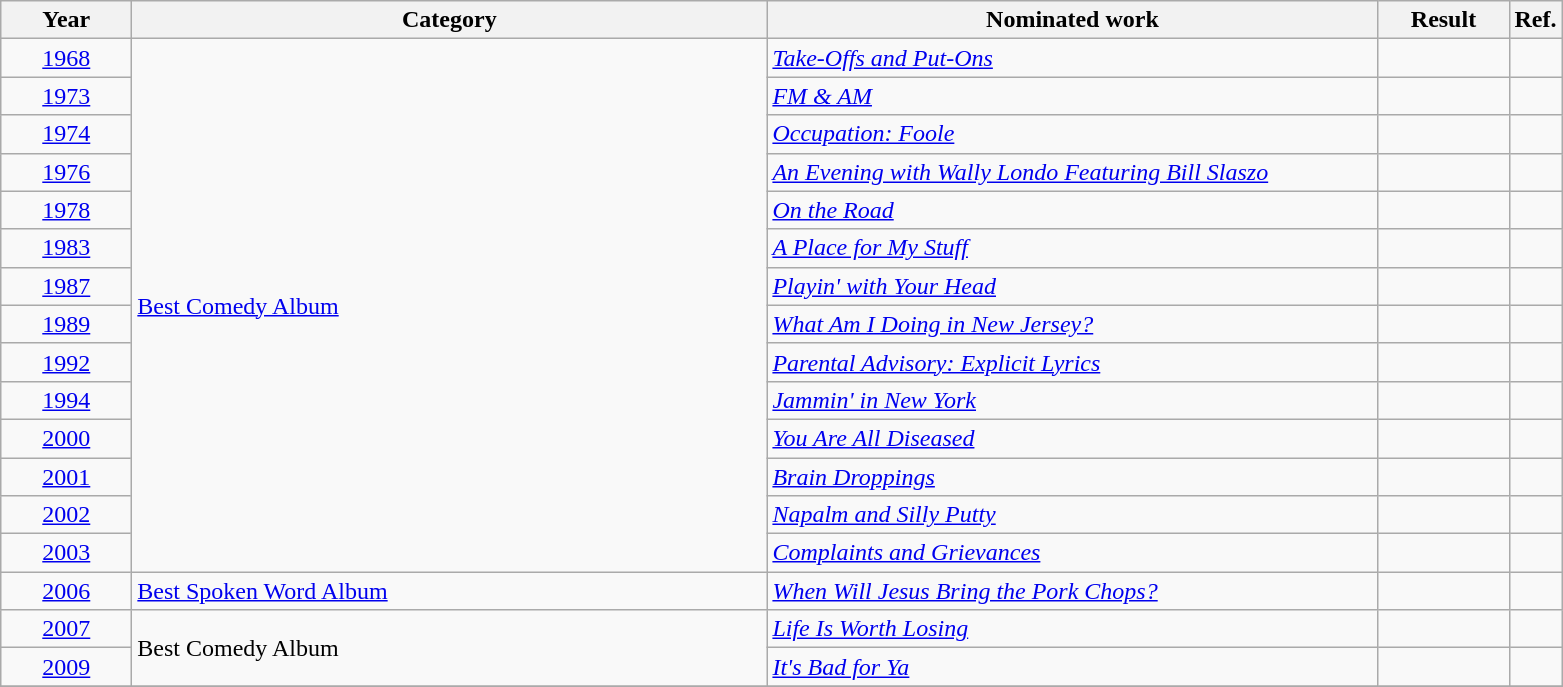<table class=wikitable>
<tr>
<th scope="col" style="width:5em;">Year</th>
<th scope="col" style="width:26em;">Category</th>
<th scope="col" style="width:25em;">Nominated work</th>
<th scope="col" style="width:5em;">Result</th>
<th>Ref.</th>
</tr>
<tr>
<td style="text-align:center;"><a href='#'>1968</a></td>
<td rowspan=14><a href='#'>Best Comedy Album</a></td>
<td><em><a href='#'>Take-Offs and Put-Ons</a></em></td>
<td></td>
<td></td>
</tr>
<tr>
<td style="text-align:center;"><a href='#'>1973</a></td>
<td><em><a href='#'>FM & AM</a></em></td>
<td></td>
<td></td>
</tr>
<tr>
<td style="text-align:center;"><a href='#'>1974</a></td>
<td><em><a href='#'>Occupation: Foole</a></em></td>
<td></td>
<td></td>
</tr>
<tr>
<td style="text-align:center;"><a href='#'>1976</a></td>
<td><em><a href='#'>An Evening with Wally Londo Featuring Bill Slaszo</a></em></td>
<td></td>
<td></td>
</tr>
<tr>
<td style="text-align:center;"><a href='#'>1978</a></td>
<td><em><a href='#'>On the Road</a></em></td>
<td></td>
<td></td>
</tr>
<tr>
<td style="text-align:center;"><a href='#'>1983</a></td>
<td><em><a href='#'>A Place for My Stuff</a></em></td>
<td></td>
<td></td>
</tr>
<tr>
<td style="text-align:center;"><a href='#'>1987</a></td>
<td><em><a href='#'>Playin' with Your Head</a></em></td>
<td></td>
<td></td>
</tr>
<tr>
<td style="text-align:center;"><a href='#'>1989</a></td>
<td><em><a href='#'>What Am I Doing in New Jersey?</a></em></td>
<td></td>
<td></td>
</tr>
<tr>
<td style="text-align:center;"><a href='#'>1992</a></td>
<td><em><a href='#'>Parental Advisory: Explicit Lyrics</a></em></td>
<td></td>
<td></td>
</tr>
<tr>
<td style="text-align:center;"><a href='#'>1994</a></td>
<td><em><a href='#'>Jammin' in New York</a></em></td>
<td></td>
<td></td>
</tr>
<tr>
<td style="text-align:center;"><a href='#'>2000</a></td>
<td><em><a href='#'>You Are All Diseased</a></em></td>
<td></td>
<td></td>
</tr>
<tr>
<td style="text-align:center;"><a href='#'>2001</a></td>
<td><em><a href='#'>Brain Droppings</a></em></td>
<td></td>
<td></td>
</tr>
<tr>
<td style="text-align:center;"><a href='#'>2002</a></td>
<td><em><a href='#'>Napalm and Silly Putty</a></em></td>
<td></td>
<td></td>
</tr>
<tr>
<td style="text-align:center;"><a href='#'>2003</a></td>
<td><em><a href='#'>Complaints and Grievances</a></em></td>
<td></td>
<td></td>
</tr>
<tr>
<td style="text-align:center;"><a href='#'>2006</a></td>
<td><a href='#'>Best Spoken Word Album</a></td>
<td><em><a href='#'>When Will Jesus Bring the Pork Chops?</a></em></td>
<td></td>
<td></td>
</tr>
<tr>
<td style="text-align:center;"><a href='#'>2007</a></td>
<td rowspan=2>Best Comedy Album</td>
<td><em><a href='#'>Life Is Worth Losing</a></em></td>
<td></td>
<td></td>
</tr>
<tr>
<td style="text-align:center;"><a href='#'>2009</a></td>
<td><em><a href='#'>It's Bad for Ya</a></em></td>
<td></td>
<td></td>
</tr>
<tr>
</tr>
</table>
